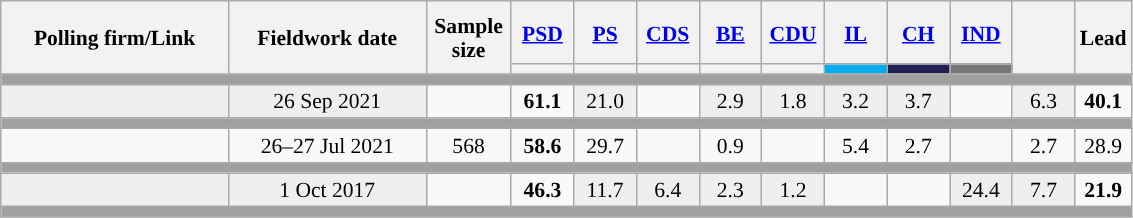<table class="wikitable sortable mw-datatable" style="text-align:center;font-size:90%;line-height:16px;">
<tr style="height:42px;">
<th style="width:145px;" rowspan="2">Polling firm/Link</th>
<th style="width:125px;" rowspan="2">Fieldwork date</th>
<th class="unsortable" style="width:50px;" rowspan="2">Sample size</th>
<th class="unsortable" style="width:35px;"><a href='#'>PSD</a></th>
<th class="unsortable" style="width:35px;"><a href='#'>PS</a></th>
<th class="unsortable" style="width:35px;"><a href='#'>CDS</a></th>
<th class="unsortable" style="width:35px;"><a href='#'>BE</a></th>
<th class="unsortable" style="width:35px;"><a href='#'>CDU</a></th>
<th class="unsortable" style="width:35px;"><a href='#'>IL</a></th>
<th class="unsortable" style="width:35px;"><a href='#'>CH</a></th>
<th class="unsortable" style="width:35px;"><a href='#'>IND</a></th>
<th class="unsortable" style="width:35px;" rowspan="2"></th>
<th class="unsortable" style="width:30px;" rowspan="2">Lead</th>
</tr>
<tr>
<th class="unsortable" style="color:inherit;background:"></th>
<th class="unsortable" style="color:inherit;background:"></th>
<th class="unsortable" style="color:inherit;background:"></th>
<th class="unsortable" style="color:inherit;background:"></th>
<th class="unsortable" style="color:inherit;background:"></th>
<th class="sortable" style="background:#00ADEF;"></th>
<th class="unsortable" style="color:inherit;background:#202056;"></th>
<th class="unsortable" style="color:inherit;background:#777777;"></th>
</tr>
<tr>
<td colspan="13" style="background:#A0A0A0"></td>
</tr>
<tr>
<td style="background:#EFEFEF;"><strong></strong></td>
<td style="background:#EFEFEF;" data-sort-value="2019-10-06">26 Sep 2021</td>
<td></td>
<td><strong>61.1</strong><br></td>
<td style="background:#EFEFEF;">21.0<br></td>
<td></td>
<td style="background:#EFEFEF;">2.9<br></td>
<td style="background:#EFEFEF;">1.8<br></td>
<td style="background:#EFEFEF;">3.2<br></td>
<td style="background:#EFEFEF;">3.7<br></td>
<td></td>
<td style="background:#EFEFEF;">6.3</td>
<td style="background:"><strong>40.1</strong></td>
</tr>
<tr>
<td colspan="13" style="background:#A0A0A0"></td>
</tr>
<tr>
<td align="center"></td>
<td align="center">26–27 Jul 2021</td>
<td align="center">568</td>
<td align="center" ><strong>58.6</strong></td>
<td align="center">29.7</td>
<td></td>
<td align="center">0.9</td>
<td></td>
<td align="center">5.4</td>
<td align="center">2.7</td>
<td></td>
<td align="center">2.7</td>
<td style="background:">28.9</td>
</tr>
<tr>
<td colspan="13" style="background:#A0A0A0"></td>
</tr>
<tr>
<td style="background:#EFEFEF;"><strong></strong></td>
<td style="background:#EFEFEF;" data-sort-value="2019-10-06">1 Oct 2017</td>
<td></td>
<td><strong>46.3</strong><br></td>
<td style="background:#EFEFEF;">11.7<br></td>
<td style="background:#EFEFEF;">6.4<br></td>
<td style="background:#EFEFEF;">2.3<br></td>
<td style="background:#EFEFEF;">1.2<br></td>
<td></td>
<td></td>
<td style="background:#EFEFEF;">24.4<br></td>
<td style="background:#EFEFEF;">7.7<br></td>
<td style="background:"><strong>21.9</strong></td>
</tr>
<tr>
<td colspan="13" style="background:#A0A0A0"></td>
</tr>
</table>
